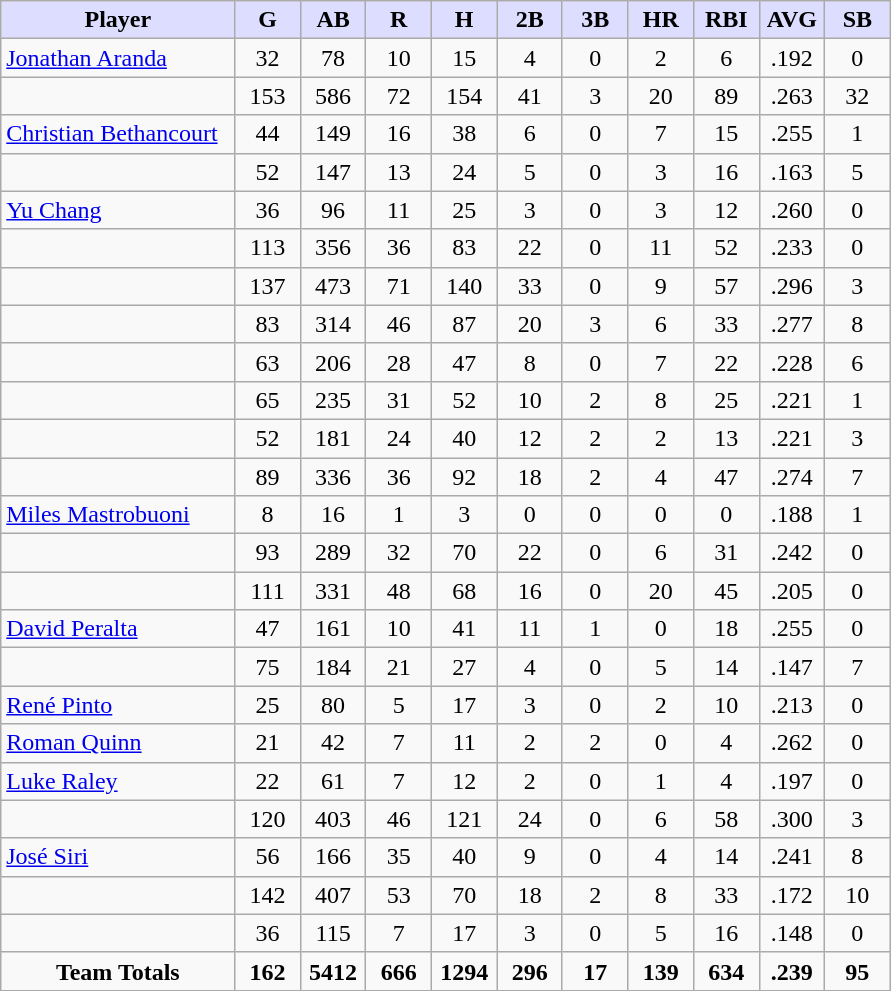<table class="wikitable" style="text-align:center;">
<tr>
<th style="background:#ddf; width:25%;"><strong>Player</strong></th>
<th style="background:#ddf; width:7%;"><strong>G</strong></th>
<th style="background:#ddf; width:7%;"><strong>AB</strong></th>
<th style="background:#ddf; width:7%;"><strong>R</strong></th>
<th style="background:#ddf; width:7%;"><strong>H</strong></th>
<th style="background:#ddf; width:7%;"><strong>2B</strong></th>
<th style="background:#ddf; width:7%;"><strong>3B</strong></th>
<th style="background:#ddf; width:7%;"><strong>HR</strong></th>
<th style="background:#ddf; width:7%;"><strong>RBI</strong></th>
<th style="background:#ddf; width:7%;"><strong>AVG</strong></th>
<th style="background:#ddf; width:7%;"><strong>SB</strong></th>
</tr>
<tr>
<td align=left><a href='#'>Jonathan Aranda</a></td>
<td>32</td>
<td>78</td>
<td>10</td>
<td>15</td>
<td>4</td>
<td>0</td>
<td>2</td>
<td>6</td>
<td>.192</td>
<td>0</td>
</tr>
<tr>
<td align=left></td>
<td>153</td>
<td>586</td>
<td>72</td>
<td>154</td>
<td>41</td>
<td>3</td>
<td>20</td>
<td>89</td>
<td>.263</td>
<td>32</td>
</tr>
<tr>
<td align=left><a href='#'>Christian Bethancourt</a></td>
<td>44</td>
<td>149</td>
<td>16</td>
<td>38</td>
<td>6</td>
<td>0</td>
<td>7</td>
<td>15</td>
<td>.255</td>
<td>1</td>
</tr>
<tr>
<td align=left></td>
<td>52</td>
<td>147</td>
<td>13</td>
<td>24</td>
<td>5</td>
<td>0</td>
<td>3</td>
<td>16</td>
<td>.163</td>
<td>5</td>
</tr>
<tr>
<td align=left><a href='#'>Yu Chang</a></td>
<td>36</td>
<td>96</td>
<td>11</td>
<td>25</td>
<td>3</td>
<td>0</td>
<td>3</td>
<td>12</td>
<td>.260</td>
<td>0</td>
</tr>
<tr>
<td align=left></td>
<td>113</td>
<td>356</td>
<td>36</td>
<td>83</td>
<td>22</td>
<td>0</td>
<td>11</td>
<td>52</td>
<td>.233</td>
<td>0</td>
</tr>
<tr>
<td align=left></td>
<td>137</td>
<td>473</td>
<td>71</td>
<td>140</td>
<td>33</td>
<td>0</td>
<td>9</td>
<td>57</td>
<td>.296</td>
<td>3</td>
</tr>
<tr>
<td align=left></td>
<td>83</td>
<td>314</td>
<td>46</td>
<td>87</td>
<td>20</td>
<td>3</td>
<td>6</td>
<td>33</td>
<td>.277</td>
<td>8</td>
</tr>
<tr>
<td align=left></td>
<td>63</td>
<td>206</td>
<td>28</td>
<td>47</td>
<td>8</td>
<td>0</td>
<td>7</td>
<td>22</td>
<td>.228</td>
<td>6</td>
</tr>
<tr>
<td align=left></td>
<td>65</td>
<td>235</td>
<td>31</td>
<td>52</td>
<td>10</td>
<td>2</td>
<td>8</td>
<td>25</td>
<td>.221</td>
<td>1</td>
</tr>
<tr>
<td align=left></td>
<td>52</td>
<td>181</td>
<td>24</td>
<td>40</td>
<td>12</td>
<td>2</td>
<td>2</td>
<td>13</td>
<td>.221</td>
<td>3</td>
</tr>
<tr>
<td align=left></td>
<td>89</td>
<td>336</td>
<td>36</td>
<td>92</td>
<td>18</td>
<td>2</td>
<td>4</td>
<td>47</td>
<td>.274</td>
<td>7</td>
</tr>
<tr>
<td align=left><a href='#'>Miles Mastrobuoni</a></td>
<td>8</td>
<td>16</td>
<td>1</td>
<td>3</td>
<td>0</td>
<td>0</td>
<td>0</td>
<td>0</td>
<td>.188</td>
<td>1</td>
</tr>
<tr>
<td align=left></td>
<td>93</td>
<td>289</td>
<td>32</td>
<td>70</td>
<td>22</td>
<td>0</td>
<td>6</td>
<td>31</td>
<td>.242</td>
<td>0</td>
</tr>
<tr>
<td align=left></td>
<td>111</td>
<td>331</td>
<td>48</td>
<td>68</td>
<td>16</td>
<td>0</td>
<td>20</td>
<td>45</td>
<td>.205</td>
<td>0</td>
</tr>
<tr>
<td align=left><a href='#'>David Peralta</a></td>
<td>47</td>
<td>161</td>
<td>10</td>
<td>41</td>
<td>11</td>
<td>1</td>
<td>0</td>
<td>18</td>
<td>.255</td>
<td>0</td>
</tr>
<tr>
<td align=left></td>
<td>75</td>
<td>184</td>
<td>21</td>
<td>27</td>
<td>4</td>
<td>0</td>
<td>5</td>
<td>14</td>
<td>.147</td>
<td>7</td>
</tr>
<tr>
<td align=left><a href='#'>René Pinto</a></td>
<td>25</td>
<td>80</td>
<td>5</td>
<td>17</td>
<td>3</td>
<td>0</td>
<td>2</td>
<td>10</td>
<td>.213</td>
<td>0</td>
</tr>
<tr>
<td align=left><a href='#'>Roman Quinn</a></td>
<td>21</td>
<td>42</td>
<td>7</td>
<td>11</td>
<td>2</td>
<td>2</td>
<td>0</td>
<td>4</td>
<td>.262</td>
<td>0</td>
</tr>
<tr>
<td align=left><a href='#'>Luke Raley</a></td>
<td>22</td>
<td>61</td>
<td>7</td>
<td>12</td>
<td>2</td>
<td>0</td>
<td>1</td>
<td>4</td>
<td>.197</td>
<td>0</td>
</tr>
<tr>
<td align=left></td>
<td>120</td>
<td>403</td>
<td>46</td>
<td>121</td>
<td>24</td>
<td>0</td>
<td>6</td>
<td>58</td>
<td>.300</td>
<td>3</td>
</tr>
<tr>
<td align=left><a href='#'>José Siri</a></td>
<td>56</td>
<td>166</td>
<td>35</td>
<td>40</td>
<td>9</td>
<td>0</td>
<td>4</td>
<td>14</td>
<td>.241</td>
<td>8</td>
</tr>
<tr>
<td align=left></td>
<td>142</td>
<td>407</td>
<td>53</td>
<td>70</td>
<td>18</td>
<td>2</td>
<td>8</td>
<td>33</td>
<td>.172</td>
<td>10</td>
</tr>
<tr>
<td align=left></td>
<td>36</td>
<td>115</td>
<td>7</td>
<td>17</td>
<td>3</td>
<td>0</td>
<td>5</td>
<td>16</td>
<td>.148</td>
<td>0</td>
</tr>
<tr class="sortbottom">
<td><strong>Team Totals</strong></td>
<td><strong>162</strong></td>
<td><strong>5412</strong></td>
<td><strong>666</strong></td>
<td><strong>1294</strong></td>
<td><strong>296</strong></td>
<td><strong>17</strong></td>
<td><strong>139</strong></td>
<td><strong>634</strong></td>
<td><strong>.239</strong></td>
<td><strong>95</strong></td>
</tr>
</table>
